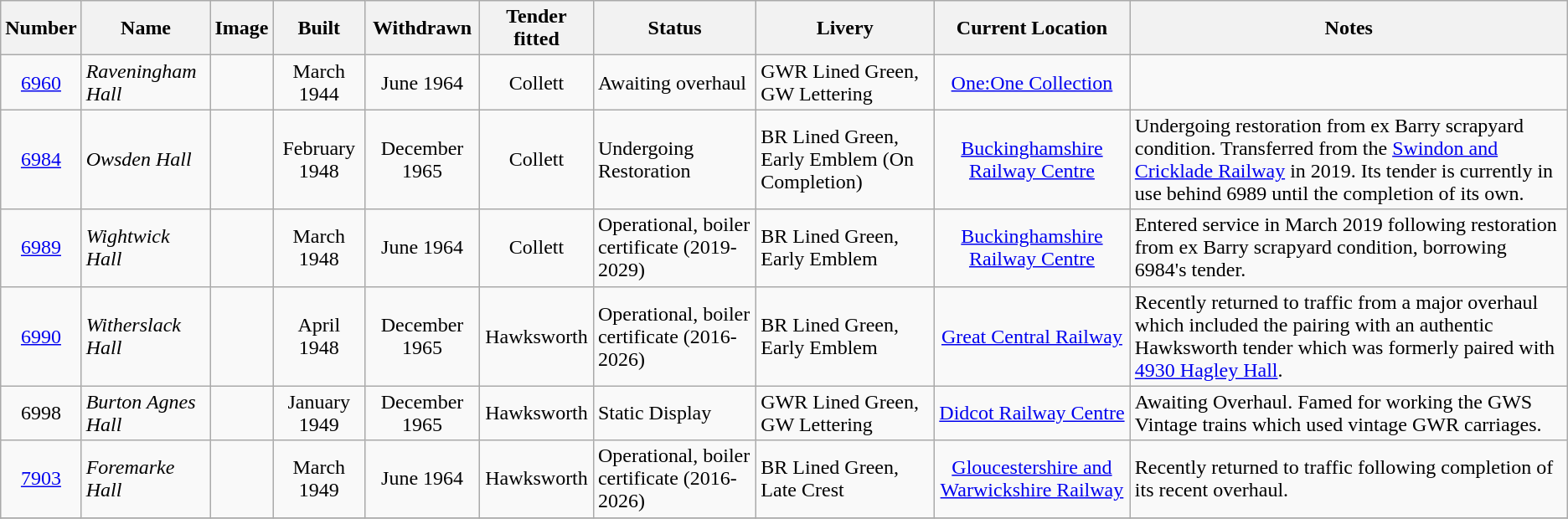<table class="wikitable">
<tr>
<th>Number</th>
<th>Name</th>
<th>Image</th>
<th>Built</th>
<th>Withdrawn</th>
<th>Tender fitted</th>
<th>Status</th>
<th>Livery</th>
<th>Current Location</th>
<th>Notes</th>
</tr>
<tr>
<td align=center><a href='#'>6960</a></td>
<td><em>Raveningham Hall</em></td>
<td></td>
<td align=center>March 1944</td>
<td align=center>June 1964</td>
<td align=center>Collett</td>
<td align=left>Awaiting overhaul</td>
<td align=left>GWR Lined Green, GW Lettering</td>
<td align=center><a href='#'>One:One Collection</a></td>
<td></td>
</tr>
<tr>
<td align=center><a href='#'>6984</a></td>
<td><em>Owsden Hall</em></td>
<td></td>
<td align=center>February 1948</td>
<td align=center>December 1965</td>
<td align=center>Collett</td>
<td align=left>Undergoing Restoration</td>
<td align=left>BR Lined Green, Early Emblem (On Completion)</td>
<td align=center><a href='#'>Buckinghamshire Railway Centre</a></td>
<td>Undergoing restoration from ex Barry scrapyard condition. Transferred from the <a href='#'>Swindon and Cricklade Railway</a> in 2019. Its tender is currently in use behind 6989 until the completion of its own.</td>
</tr>
<tr>
<td align=center><a href='#'>6989</a></td>
<td><em>Wightwick Hall</em></td>
<td></td>
<td align=center>March 1948</td>
<td align=center>June 1964</td>
<td align=center>Collett</td>
<td align=left>Operational, boiler certificate (2019-2029)</td>
<td align=left>BR Lined Green, Early Emblem</td>
<td align=center><a href='#'>Buckinghamshire Railway Centre</a></td>
<td>Entered service in March 2019 following restoration from ex Barry scrapyard condition, borrowing 6984's tender.</td>
</tr>
<tr>
<td align=center><a href='#'>6990</a></td>
<td><em>Witherslack Hall</em></td>
<td></td>
<td align=center>April 1948</td>
<td align=center>December 1965</td>
<td align=center>Hawksworth</td>
<td align=left>Operational, boiler certificate (2016-2026)</td>
<td align=left>BR Lined Green, Early Emblem</td>
<td align=center><a href='#'>Great Central Railway</a></td>
<td>Recently returned to traffic from a major overhaul which included the pairing with an authentic Hawksworth tender which was formerly paired with <a href='#'>4930 Hagley Hall</a>.</td>
</tr>
<tr>
<td align=center>6998</td>
<td><em>Burton Agnes Hall</em></td>
<td></td>
<td align=center>January 1949</td>
<td align=center>December 1965</td>
<td align=center>Hawksworth</td>
<td align=left>Static Display</td>
<td align=left>GWR Lined Green, GW Lettering</td>
<td align=center><a href='#'>Didcot Railway Centre</a></td>
<td>Awaiting Overhaul. Famed for working the GWS Vintage trains which used vintage GWR carriages.</td>
</tr>
<tr>
<td align=center><a href='#'>7903</a></td>
<td><em>Foremarke Hall</em></td>
<td></td>
<td align=center>March 1949</td>
<td align=center>June 1964</td>
<td align=center>Hawksworth</td>
<td align=left>Operational, boiler certificate (2016-2026)</td>
<td align=left>BR Lined Green, Late Crest</td>
<td align=center><a href='#'>Gloucestershire and Warwickshire Railway</a></td>
<td>Recently returned to traffic following completion of its recent overhaul.</td>
</tr>
<tr>
</tr>
</table>
